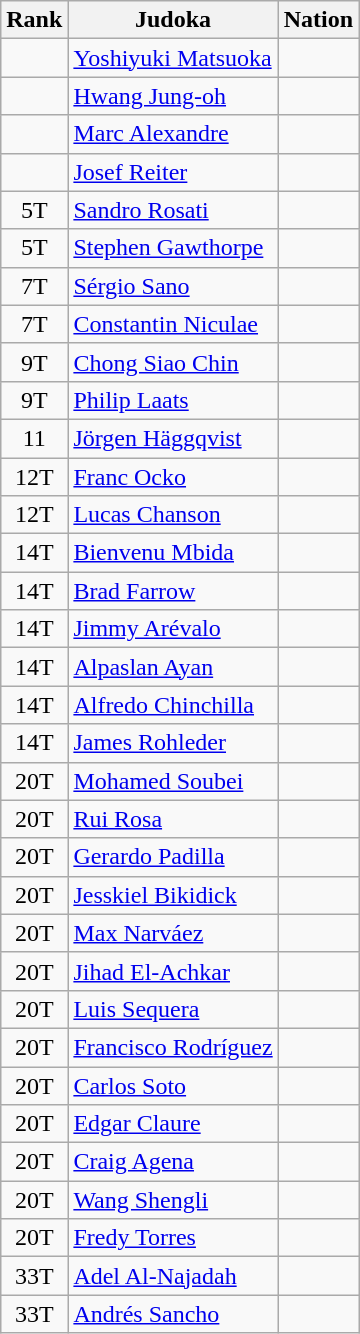<table class="wikitable sortable" style="text-align:center">
<tr>
<th>Rank</th>
<th>Judoka</th>
<th>Nation</th>
</tr>
<tr>
<td></td>
<td align="left"><a href='#'>Yoshiyuki Matsuoka</a></td>
<td align="left"></td>
</tr>
<tr>
<td></td>
<td align="left"><a href='#'>Hwang Jung-oh</a></td>
<td align="left"></td>
</tr>
<tr>
<td></td>
<td align="left"><a href='#'>Marc Alexandre</a></td>
<td align="left"></td>
</tr>
<tr>
<td></td>
<td align="left"><a href='#'>Josef Reiter</a></td>
<td align="left"></td>
</tr>
<tr>
<td>5T</td>
<td align="left"><a href='#'>Sandro Rosati</a></td>
<td align="left"></td>
</tr>
<tr>
<td>5T</td>
<td align="left"><a href='#'>Stephen Gawthorpe</a></td>
<td align="left"></td>
</tr>
<tr>
<td>7T</td>
<td align="left"><a href='#'>Sérgio Sano</a></td>
<td align="left"></td>
</tr>
<tr>
<td>7T</td>
<td align="left"><a href='#'>Constantin Niculae</a></td>
<td align="left"></td>
</tr>
<tr>
<td>9T</td>
<td align="left"><a href='#'>Chong Siao Chin</a></td>
<td align="left"></td>
</tr>
<tr>
<td>9T</td>
<td align="left"><a href='#'>Philip Laats</a></td>
<td align="left"></td>
</tr>
<tr>
<td>11</td>
<td align="left"><a href='#'>Jörgen Häggqvist</a></td>
<td align="left"></td>
</tr>
<tr>
<td>12T</td>
<td align="left"><a href='#'>Franc Ocko</a></td>
<td align="left"></td>
</tr>
<tr>
<td>12T</td>
<td align="left"><a href='#'>Lucas Chanson</a></td>
<td align="left"></td>
</tr>
<tr>
<td>14T</td>
<td align="left"><a href='#'>Bienvenu Mbida</a></td>
<td align="left"></td>
</tr>
<tr>
<td>14T</td>
<td align="left"><a href='#'>Brad Farrow</a></td>
<td align="left"></td>
</tr>
<tr>
<td>14T</td>
<td align="left"><a href='#'>Jimmy Arévalo</a></td>
<td align="left"></td>
</tr>
<tr>
<td>14T</td>
<td align="left"><a href='#'>Alpaslan Ayan</a></td>
<td align="left"></td>
</tr>
<tr>
<td>14T</td>
<td align="left"><a href='#'>Alfredo Chinchilla</a></td>
<td align="left"></td>
</tr>
<tr>
<td>14T</td>
<td align="left"><a href='#'>James Rohleder</a></td>
<td align="left"></td>
</tr>
<tr>
<td>20T</td>
<td align="left"><a href='#'>Mohamed Soubei</a></td>
<td align="left"></td>
</tr>
<tr>
<td>20T</td>
<td align="left"><a href='#'>Rui Rosa</a></td>
<td align="left"></td>
</tr>
<tr>
<td>20T</td>
<td align="left"><a href='#'>Gerardo Padilla</a></td>
<td align="left"></td>
</tr>
<tr>
<td>20T</td>
<td align="left"><a href='#'>Jesskiel Bikidick</a></td>
<td align="left"></td>
</tr>
<tr>
<td>20T</td>
<td align="left"><a href='#'>Max Narváez</a></td>
<td align="left"></td>
</tr>
<tr>
<td>20T</td>
<td align="left"><a href='#'>Jihad El-Achkar</a></td>
<td align="left"></td>
</tr>
<tr>
<td>20T</td>
<td align="left"><a href='#'>Luis Sequera</a></td>
<td align="left"></td>
</tr>
<tr>
<td>20T</td>
<td align="left"><a href='#'>Francisco Rodríguez</a></td>
<td align="left"></td>
</tr>
<tr>
<td>20T</td>
<td align="left"><a href='#'>Carlos Soto</a></td>
<td align="left"></td>
</tr>
<tr>
<td>20T</td>
<td align="left"><a href='#'>Edgar Claure</a></td>
<td align="left"></td>
</tr>
<tr>
<td>20T</td>
<td align="left"><a href='#'>Craig Agena</a></td>
<td align="left"></td>
</tr>
<tr>
<td>20T</td>
<td align="left"><a href='#'>Wang Shengli</a></td>
<td align="left"></td>
</tr>
<tr>
<td>20T</td>
<td align="left"><a href='#'>Fredy Torres</a></td>
<td align="left"></td>
</tr>
<tr>
<td>33T</td>
<td align="left"><a href='#'>Adel Al-Najadah</a></td>
<td align="left"></td>
</tr>
<tr>
<td>33T</td>
<td align="left"><a href='#'>Andrés Sancho</a></td>
<td align="left"></td>
</tr>
</table>
